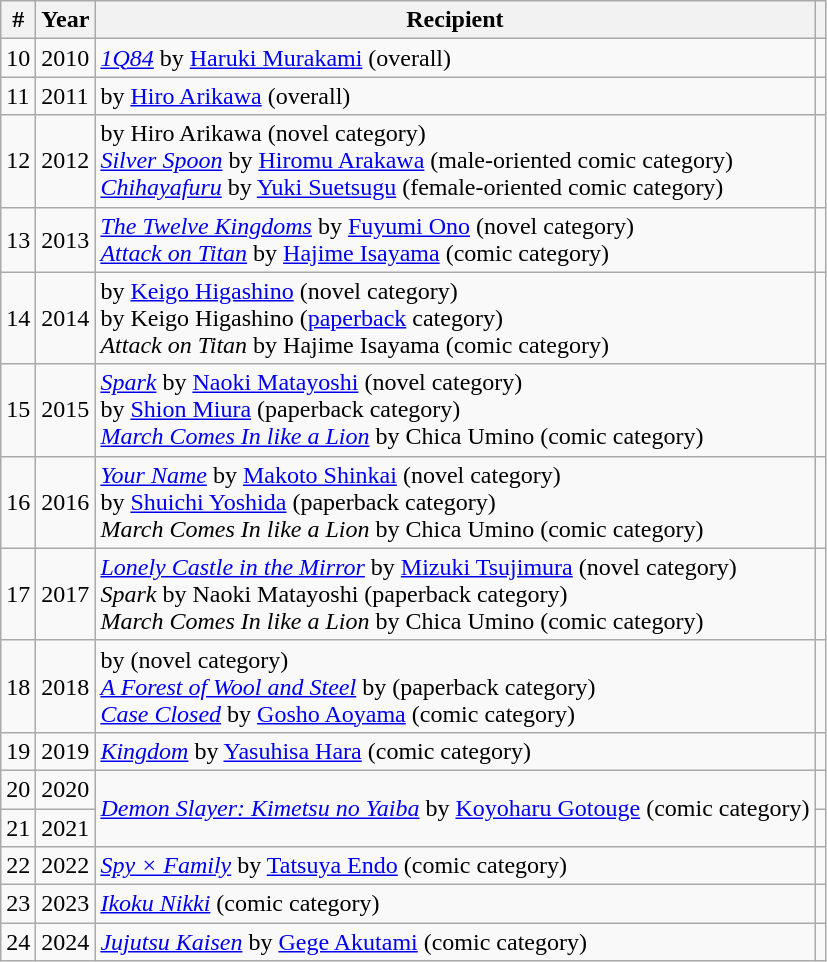<table class="wikitable plainrowheaders sortable">
<tr>
<th scope="col">#</th>
<th scope="col">Year</th>
<th scope="col">Recipient</th>
<th scope="col" class="unsortable"></th>
</tr>
<tr>
<td>10</td>
<td>2010</td>
<td><em><a href='#'>1Q84</a></em> by <a href='#'>Haruki Murakami</a> (overall)</td>
<td style="text-align:center;"></td>
</tr>
<tr>
<td>11</td>
<td>2011</td>
<td><em></em> by <a href='#'>Hiro Arikawa</a> (overall)</td>
<td style="text-align:center;"></td>
</tr>
<tr>
<td>12</td>
<td>2012</td>
<td><em></em> by Hiro Arikawa (novel category)<br><em><a href='#'>Silver Spoon</a></em> by <a href='#'>Hiromu Arakawa</a> (male-oriented comic category)<br><em><a href='#'>Chihayafuru</a></em> by <a href='#'>Yuki Suetsugu</a> (female-oriented comic category)</td>
<td style="text-align:center;"></td>
</tr>
<tr>
<td>13</td>
<td>2013</td>
<td><em><a href='#'>The Twelve Kingdoms</a></em> by <a href='#'>Fuyumi Ono</a> (novel category)<br><em><a href='#'>Attack on Titan</a></em> by <a href='#'>Hajime Isayama</a> (comic category)</td>
<td style="text-align:center;"></td>
</tr>
<tr>
<td>14</td>
<td>2014</td>
<td><em></em> by <a href='#'>Keigo Higashino</a> (novel category)<br><em></em> by Keigo Higashino (<a href='#'>paperback</a> category)<br><em>Attack on Titan</em> by Hajime Isayama (comic category)</td>
<td style="text-align:center;"></td>
</tr>
<tr>
<td>15</td>
<td>2015</td>
<td><em><a href='#'>Spark</a></em> by <a href='#'>Naoki Matayoshi</a> (novel category)<br><em></em> by <a href='#'>Shion Miura</a> (paperback category)<br><em><a href='#'>March Comes In like a Lion</a></em> by Chica Umino (comic category)</td>
<td style="text-align:center;"></td>
</tr>
<tr>
<td>16</td>
<td>2016</td>
<td><em><a href='#'>Your Name</a></em> by <a href='#'>Makoto Shinkai</a> (novel category)<br><em></em> by <a href='#'>Shuichi Yoshida</a> (paperback category)<br><em>March Comes In like a Lion</em> by Chica Umino (comic category)</td>
<td style="text-align:center;"></td>
</tr>
<tr>
<td>17</td>
<td>2017</td>
<td><em><a href='#'>Lonely Castle in the Mirror</a></em> by <a href='#'>Mizuki Tsujimura</a> (novel category)<br><em>Spark</em> by Naoki Matayoshi (paperback category)<br><em>March Comes In like a Lion</em> by Chica Umino (comic category)</td>
<td style="text-align:center;"></td>
</tr>
<tr>
<td>18</td>
<td>2018</td>
<td><em></em> by  (novel category)<br><em><a href='#'>A Forest of Wool and Steel</a></em> by  (paperback category)<br><em><a href='#'>Case Closed</a></em> by <a href='#'>Gosho Aoyama</a> (comic category)</td>
<td style="text-align:center;"></td>
</tr>
<tr>
<td>19</td>
<td>2019</td>
<td><em><a href='#'>Kingdom</a></em> by <a href='#'>Yasuhisa Hara</a> (comic category)</td>
<td style="text-align:center;"></td>
</tr>
<tr>
<td>20</td>
<td>2020</td>
<td rowspan="2"><em><a href='#'>Demon Slayer: Kimetsu no Yaiba</a></em> by <a href='#'>Koyoharu Gotouge</a> (comic category)</td>
<td style="text-align:center;"></td>
</tr>
<tr>
<td>21</td>
<td>2021</td>
<td style="text-align:center;"></td>
</tr>
<tr>
<td>22</td>
<td>2022</td>
<td><em><a href='#'>Spy × Family</a></em> by <a href='#'>Tatsuya Endo</a> (comic category)</td>
<td style="text-align:center;"></td>
</tr>
<tr>
<td>23</td>
<td>2023</td>
<td><em><a href='#'>Ikoku Nikki</a></em> (comic category)</td>
<td style="text-align:center;"></td>
</tr>
<tr>
<td>24</td>
<td>2024</td>
<td><em><a href='#'>Jujutsu Kaisen</a></em> by <a href='#'>Gege Akutami</a> (comic category)</td>
<td style="text-align:center;"></td>
</tr>
</table>
